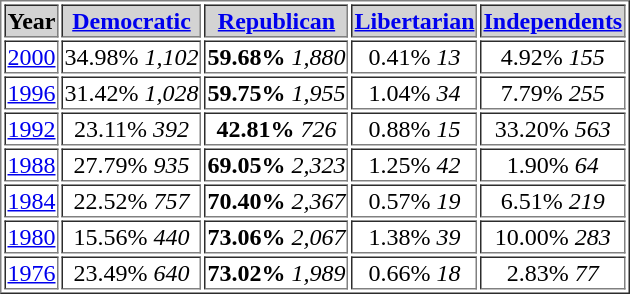<table border = “2”>
<tr style="background:lightgrey;">
<th>Year</th>
<th><a href='#'>Democratic</a></th>
<th><a href='#'>Republican</a></th>
<th><a href='#'>Libertarian</a></th>
<th><a href='#'>Independents</a></th>
</tr>
<tr>
<td align="center" ><a href='#'>2000</a></td>
<td align="center" >34.98% <em>1,102</em></td>
<td align="center" ><strong>59.68%</strong> <em>1,880</em></td>
<td align="center" >0.41% <em>13</em></td>
<td align="center" >4.92% <em>155</em></td>
</tr>
<tr>
<td align="center" ><a href='#'>1996</a></td>
<td align="center" >31.42% <em>1,028</em></td>
<td align="center" ><strong>59.75%</strong> <em>1,955</em></td>
<td align="center" >1.04% <em>34</em></td>
<td align="center" >7.79% <em>255</em></td>
</tr>
<tr>
<td align="center" ><a href='#'>1992</a></td>
<td align="center" >23.11% <em>392</em></td>
<td align="center" ><strong>42.81%</strong> <em>726</em></td>
<td align="center" >0.88% <em>15</em></td>
<td align="center" >33.20% <em>563</em></td>
</tr>
<tr>
<td align="center" ><a href='#'>1988</a></td>
<td align="center" >27.79% <em>935</em></td>
<td align="center" ><strong>69.05%</strong> <em>2,323</em></td>
<td align="center" >1.25% <em>42</em></td>
<td align="center" >1.90% <em>64</em></td>
</tr>
<tr>
<td align="center" ><a href='#'>1984</a></td>
<td align="center" >22.52% <em>757</em></td>
<td align="center" ><strong>70.40%</strong> <em>2,367</em></td>
<td align="center" >0.57% <em>19</em></td>
<td align="center" >6.51% <em>219</em></td>
</tr>
<tr>
<td align="center" ><a href='#'>1980</a></td>
<td align="center" >15.56% <em>440</em></td>
<td align="center" ><strong>73.06%</strong> <em>2,067</em></td>
<td align="center" >1.38% <em>39</em></td>
<td align="center" >10.00% <em>283</em></td>
</tr>
<tr>
<td align="center" ><a href='#'>1976</a></td>
<td align="center" >23.49% <em>640</em></td>
<td align="center" ><strong>73.02%</strong> <em>1,989</em></td>
<td align="center" >0.66% <em>18</em></td>
<td align="center" >2.83% <em>77</em></td>
</tr>
</table>
